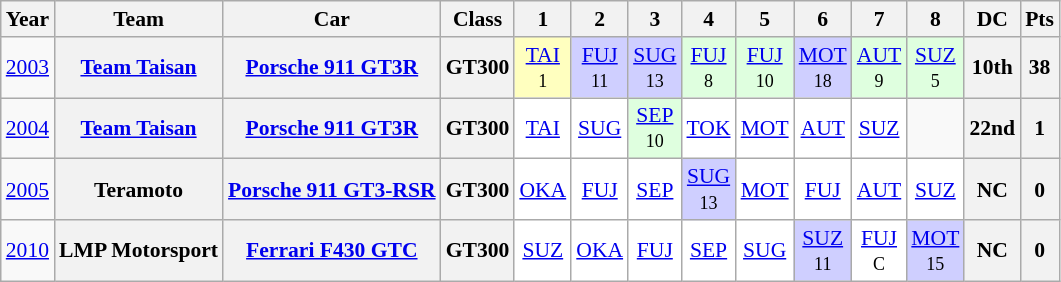<table class="wikitable" style="text-align:center; font-size:90%">
<tr>
<th>Year</th>
<th>Team</th>
<th>Car</th>
<th>Class</th>
<th>1</th>
<th>2</th>
<th>3</th>
<th>4</th>
<th>5</th>
<th>6</th>
<th>7</th>
<th>8</th>
<th>DC</th>
<th>Pts</th>
</tr>
<tr>
<td><a href='#'>2003</a></td>
<th><a href='#'>Team Taisan</a></th>
<th><a href='#'>Porsche 911 GT3R</a></th>
<th>GT300</th>
<td style="background:#FFFFBF;"><a href='#'>TAI</a><br><small>1</small></td>
<td style="background:#CFCFFF;"><a href='#'>FUJ</a><br><small>11</small></td>
<td style="background:#CFCFFF;"><a href='#'>SUG</a><br><small>13</small></td>
<td style="background:#DFFFDF;"><a href='#'>FUJ</a><br><small>8</small></td>
<td style="background:#DFFFDF;"><a href='#'>FUJ</a><br><small>10</small></td>
<td style="background:#CFCFFF;"><a href='#'>MOT</a><br><small>18</small></td>
<td style="background:#DFFFDF;"><a href='#'>AUT</a><br><small>9</small></td>
<td style="background:#DFFFDF;"><a href='#'>SUZ</a><br><small>5</small></td>
<th>10th</th>
<th>38</th>
</tr>
<tr>
<td><a href='#'>2004</a></td>
<th><a href='#'>Team Taisan</a></th>
<th><a href='#'>Porsche 911 GT3R</a></th>
<th>GT300</th>
<td style="background:#FFFFFF;"><a href='#'>TAI</a><br><small></small></td>
<td style="background:#FFFFFF;"><a href='#'>SUG</a><br><small></small></td>
<td style="background:#DFFFDF;"><a href='#'>SEP</a><br><small>10</small></td>
<td style="background:#FFFFFF;"><a href='#'>TOK</a><br><small></small></td>
<td style="background:#FFFFFF;"><a href='#'>MOT</a><br><small></small></td>
<td style="background:#FFFFFF;"><a href='#'>AUT</a><br><small></small></td>
<td style="background:#FFFFFF;"><a href='#'>SUZ</a><br><small></small></td>
<td></td>
<th>22nd</th>
<th>1</th>
</tr>
<tr>
<td><a href='#'>2005</a></td>
<th>Teramoto</th>
<th><a href='#'>Porsche 911 GT3-RSR</a></th>
<th>GT300</th>
<td style="background:#FFFFFF;"><a href='#'>OKA</a><br><small></small></td>
<td style="background:#FFFFFF;"><a href='#'>FUJ</a><br><small></small></td>
<td style="background:#FFFFFF;"><a href='#'>SEP</a><br><small></small></td>
<td style="background:#CFCFFF;"><a href='#'>SUG</a><br><small>13</small></td>
<td style="background:#FFFFFF;"><a href='#'>MOT</a><br><small></small></td>
<td style="background:#FFFFFF;"><a href='#'>FUJ</a><br><small></small></td>
<td style="background:#FFFFFF;"><a href='#'>AUT</a><br><small></small></td>
<td style="background:#FFFFFF;"><a href='#'>SUZ</a><br><small></small></td>
<th>NC</th>
<th>0</th>
</tr>
<tr>
<td><a href='#'>2010</a></td>
<th>LMP Motorsport</th>
<th><a href='#'>Ferrari F430 GTC</a></th>
<th>GT300</th>
<td style="background:#FFFFFF;"><a href='#'>SUZ</a><br><small></small></td>
<td style="background:#FFFFFF;"><a href='#'>OKA</a><br><small></small></td>
<td style="background:#FFFFFF;"><a href='#'>FUJ</a><br><small></small></td>
<td style="background:#FFFFFF;"><a href='#'>SEP</a><br><small></small></td>
<td style="background:#FFFFFF;"><a href='#'>SUG</a><br><small></small></td>
<td style="background:#CFCFFF;"><a href='#'>SUZ</a><br><small>11</small></td>
<td style="background:#FFFFFF;"><a href='#'>FUJ</a><br><small>C</small></td>
<td style="background:#CFCFFF;"><a href='#'>MOT</a><br><small>15</small></td>
<th>NC</th>
<th>0</th>
</tr>
</table>
